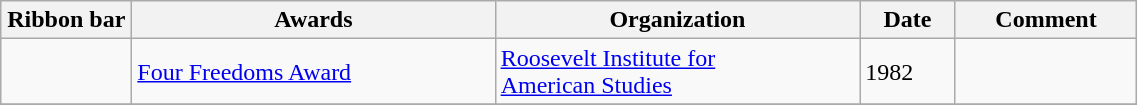<table class="wikitable" style="width:60%;">
<tr>
<th style="width:80px;">Ribbon bar</th>
<th>Awards</th>
<th>Organization</th>
<th>Date</th>
<th>Comment</th>
</tr>
<tr>
<td></td>
<td><a href='#'>Four Freedoms Award</a></td>
<td><a href='#'>Roosevelt Institute for <br> American Studies</a></td>
<td>1982</td>
<td></td>
</tr>
<tr>
</tr>
</table>
